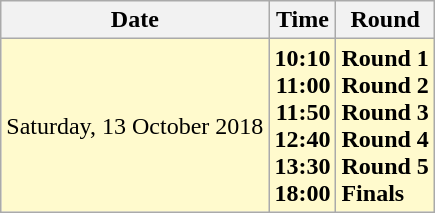<table class="wikitable">
<tr>
<th>Date</th>
<th>Time</th>
<th>Round</th>
</tr>
<tr>
<td style="background:lemonchiffon">Saturday, 13 October 2018</td>
<td style="background:lemonchiffon" align="right"><strong>10:10<br>11:00<br>11:50<br>12:40<br>13:30<br>18:00</strong></td>
<td style="background:lemonchiffon"><strong>Round 1<br>Round 2<br>Round 3<br>Round 4<br>Round 5<br>Finals</strong></td>
</tr>
</table>
